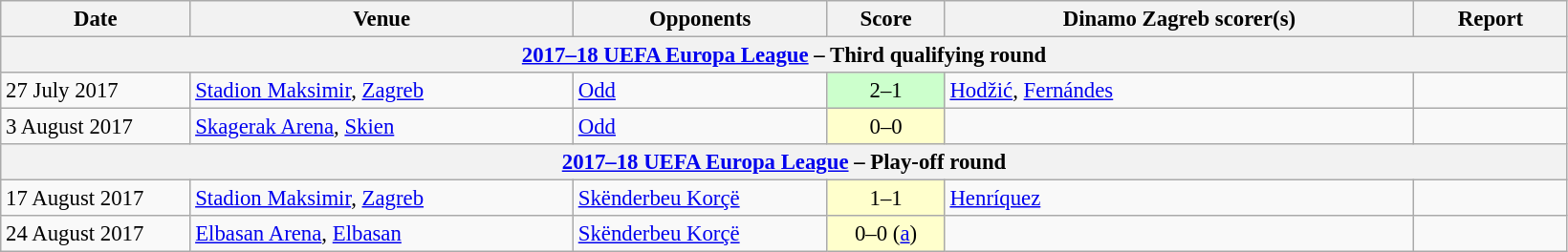<table class="wikitable" style="font-size:95%">
<tr>
<th width=125>Date</th>
<th width=260>Venue</th>
<th width=170>Opponents</th>
<th width= 75>Score</th>
<th width=320>Dinamo Zagreb scorer(s)</th>
<th width=100>Report</th>
</tr>
<tr>
<th colspan="6"><a href='#'>2017–18 UEFA Europa League</a> – Third qualifying round</th>
</tr>
<tr>
<td>27 July 2017</td>
<td><a href='#'>Stadion Maksimir</a>, <a href='#'>Zagreb</a></td>
<td> <a href='#'>Odd</a></td>
<td align=center bgcolor=#CCFFCC>2–1</td>
<td> <a href='#'>Hodžić</a>,  <a href='#'>Fernándes</a></td>
<td></td>
</tr>
<tr>
<td>3 August 2017</td>
<td><a href='#'>Skagerak Arena</a>, <a href='#'>Skien</a></td>
<td> <a href='#'>Odd</a></td>
<td align=center bgcolor=#FFFFCC>0–0</td>
<td></td>
<td></td>
</tr>
<tr>
<th colspan="6"><a href='#'>2017–18 UEFA Europa League</a> – Play-off round</th>
</tr>
<tr>
<td>17 August 2017</td>
<td><a href='#'>Stadion Maksimir</a>, <a href='#'>Zagreb</a></td>
<td> <a href='#'>Skënderbeu Korçë</a></td>
<td align=center bgcolor=#FFFFCC>1–1</td>
<td> <a href='#'>Henríquez</a></td>
<td></td>
</tr>
<tr>
<td>24 August 2017</td>
<td><a href='#'>Elbasan Arena</a>, <a href='#'>Elbasan</a></td>
<td> <a href='#'>Skënderbeu Korçë</a></td>
<td align=center bgcolor=#FFFFCC>0–0 (<a href='#'>a</a>)</td>
<td></td>
<td></td>
</tr>
</table>
